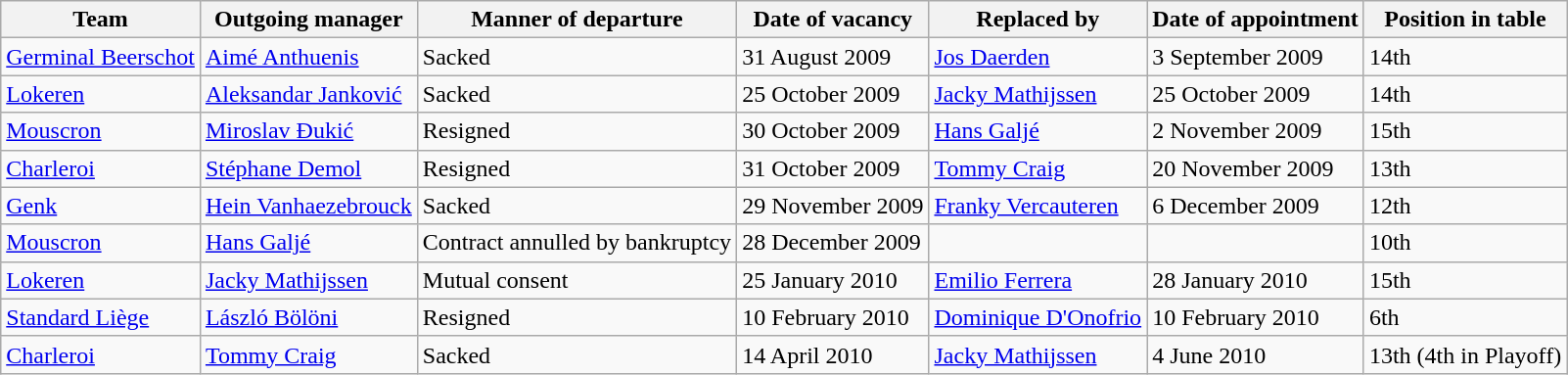<table class="wikitable">
<tr>
<th>Team</th>
<th>Outgoing manager</th>
<th>Manner of departure</th>
<th>Date of vacancy</th>
<th>Replaced by</th>
<th>Date of appointment</th>
<th>Position in table</th>
</tr>
<tr>
<td><a href='#'>Germinal Beerschot</a></td>
<td> <a href='#'>Aimé Anthuenis</a></td>
<td>Sacked</td>
<td>31 August 2009 </td>
<td> <a href='#'>Jos Daerden</a></td>
<td>3 September 2009 </td>
<td>14th</td>
</tr>
<tr>
<td><a href='#'>Lokeren</a></td>
<td> <a href='#'>Aleksandar Janković</a></td>
<td>Sacked</td>
<td>25 October 2009 </td>
<td> <a href='#'>Jacky Mathijssen</a></td>
<td>25 October 2009 </td>
<td>14th</td>
</tr>
<tr>
<td><a href='#'>Mouscron</a></td>
<td> <a href='#'>Miroslav Đukić</a></td>
<td>Resigned</td>
<td>30 October 2009 </td>
<td> <a href='#'>Hans Galjé</a></td>
<td>2 November 2009 </td>
<td>15th</td>
</tr>
<tr>
<td><a href='#'>Charleroi</a></td>
<td> <a href='#'>Stéphane Demol</a></td>
<td>Resigned</td>
<td>31 October 2009 </td>
<td> <a href='#'>Tommy Craig</a></td>
<td>20 November 2009 </td>
<td>13th</td>
</tr>
<tr>
<td><a href='#'>Genk</a></td>
<td> <a href='#'>Hein Vanhaezebrouck</a></td>
<td>Sacked</td>
<td>29 November 2009 </td>
<td> <a href='#'>Franky Vercauteren</a></td>
<td>6 December 2009 </td>
<td>12th</td>
</tr>
<tr>
<td><a href='#'>Mouscron</a></td>
<td> <a href='#'>Hans Galjé</a></td>
<td>Contract annulled by bankruptcy</td>
<td>28 December 2009 </td>
<td></td>
<td></td>
<td>10th</td>
</tr>
<tr>
<td><a href='#'>Lokeren</a></td>
<td> <a href='#'>Jacky Mathijssen</a></td>
<td>Mutual consent</td>
<td>25 January 2010 </td>
<td> <a href='#'>Emilio Ferrera</a></td>
<td>28 January 2010 </td>
<td>15th</td>
</tr>
<tr>
<td><a href='#'>Standard Liège</a></td>
<td> <a href='#'>László Bölöni</a></td>
<td>Resigned</td>
<td>10 February 2010 </td>
<td> <a href='#'>Dominique D'Onofrio</a></td>
<td>10 February 2010 </td>
<td>6th</td>
</tr>
<tr>
<td><a href='#'>Charleroi</a></td>
<td> <a href='#'>Tommy Craig</a></td>
<td>Sacked</td>
<td>14 April 2010 </td>
<td> <a href='#'>Jacky Mathijssen</a></td>
<td>4 June 2010 </td>
<td>13th (4th in Playoff)</td>
</tr>
</table>
